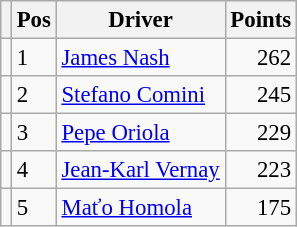<table class="wikitable" style="font-size: 95%;">
<tr>
<th></th>
<th>Pos</th>
<th>Driver</th>
<th>Points</th>
</tr>
<tr>
<td align="left"></td>
<td>1</td>
<td> <a href='#'>James Nash</a></td>
<td align="right">262</td>
</tr>
<tr>
<td align="left"></td>
<td>2</td>
<td> <a href='#'>Stefano Comini</a></td>
<td align="right">245</td>
</tr>
<tr>
<td align="left"></td>
<td>3</td>
<td> <a href='#'>Pepe Oriola</a></td>
<td align="right">229</td>
</tr>
<tr>
<td align="left"></td>
<td>4</td>
<td> <a href='#'>Jean-Karl Vernay</a></td>
<td align="right">223</td>
</tr>
<tr>
<td align="left"></td>
<td>5</td>
<td> <a href='#'>Maťo Homola</a></td>
<td align="right">175</td>
</tr>
</table>
